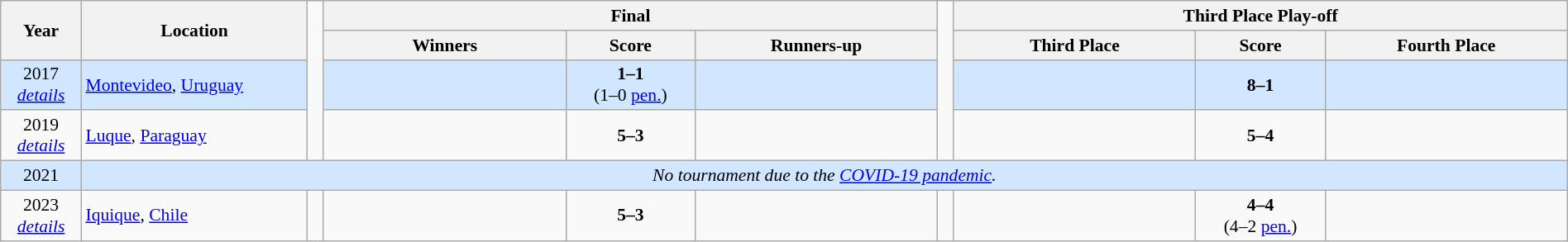<table class="wikitable" style="font-size:90%; width: 100%; text-align: center;">
<tr>
<th rowspan=2 width=5%>Year</th>
<th rowspan=2 width=14%>Location</th>
<td width = 1% rowspan=4></td>
<th colspan=3>Final</th>
<td width = 1% rowspan=4></td>
<th colspan=3>Third Place Play-off</th>
</tr>
<tr bgcolor=#EFEFEF>
<th width=15%>Winners</th>
<th width=8%>Score</th>
<th width=15%>Runners-up</th>
<th width=15%>Third Place</th>
<th width=8%>Score</th>
<th width=15%>Fourth Place</th>
</tr>
<tr bgcolor=#D0E7FF>
<td align="center">2017 <br> <em><a href='#'>details</a></em></td>
<td align=left> <a href='#'>Montevideo</a>, <a href='#'>Uruguay</a></td>
<td><strong></strong></td>
<td><strong>1–1 </strong><br>(1–0 <a href='#'>pen.</a>)</td>
<td></td>
<td></td>
<td><strong>8–1</strong></td>
<td></td>
</tr>
<tr>
<td align="center">2019 <br> <em><a href='#'>details</a></em></td>
<td align=left> <a href='#'>Luque</a>, <a href='#'>Paraguay</a></td>
<td><strong></strong></td>
<td><strong>5–3</strong></td>
<td></td>
<td></td>
<td><strong>5–4</strong></td>
<td></td>
</tr>
<tr bgcolor=#D0E7FF>
<td align="center">2021</td>
<td colspan=9><em>No tournament due to the <a href='#'>COVID-19 pandemic</a>.</em></td>
</tr>
<tr>
<td align="center">2023 <br> <em><a href='#'>details</a></em></td>
<td align=left> <a href='#'>Iquique</a>, <a href='#'>Chile</a></td>
<td></td>
<td><strong></strong></td>
<td><strong>5–3</strong></td>
<td></td>
<td></td>
<td></td>
<td><strong>4–4 </strong><br>(4–2 <a href='#'>pen.</a>)</td>
<td></td>
</tr>
</table>
